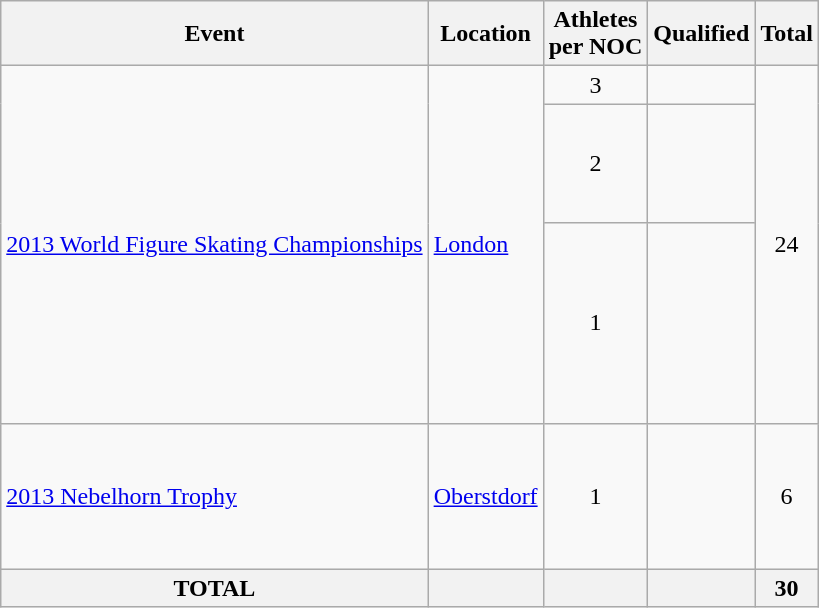<table class="wikitable">
<tr>
<th>Event</th>
<th>Location</th>
<th>Athletes <br> per NOC</th>
<th>Qualified</th>
<th>Total</th>
</tr>
<tr>
<td rowspan = 3><a href='#'>2013 World Figure Skating Championships</a></td>
<td rowspan = 3> <a href='#'>London</a></td>
<td align="center">3</td>
<td><br></td>
<td rowspan = 3 align="center">24</td>
</tr>
<tr>
<td align="center">2</td>
<td><br><br><br><br></td>
</tr>
<tr>
<td align="center">1</td>
<td><br><br><br><br><br><br><br></td>
</tr>
<tr>
<td><a href='#'>2013 Nebelhorn Trophy</a></td>
<td> <a href='#'>Oberstdorf</a></td>
<td align="center">1</td>
<td><br><br><br><br><br></td>
<td align="center">6</td>
</tr>
<tr>
<th>TOTAL</th>
<th></th>
<th></th>
<th></th>
<th>30</th>
</tr>
</table>
